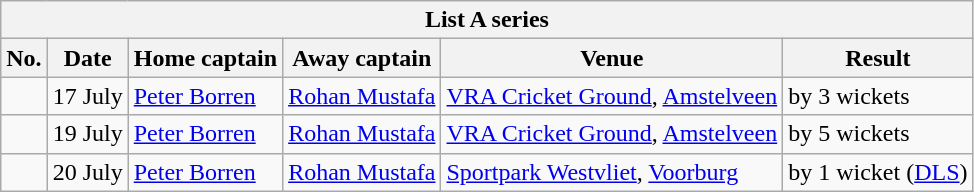<table class="wikitable">
<tr>
<th colspan="6">List A series</th>
</tr>
<tr>
<th>No.</th>
<th>Date</th>
<th>Home captain</th>
<th>Away captain</th>
<th>Venue</th>
<th>Result</th>
</tr>
<tr>
<td></td>
<td>17 July</td>
<td><a href='#'>Peter Borren</a></td>
<td><a href='#'>Rohan Mustafa</a></td>
<td><a href='#'>VRA Cricket Ground</a>, <a href='#'>Amstelveen</a></td>
<td> by 3 wickets</td>
</tr>
<tr>
<td></td>
<td>19 July</td>
<td><a href='#'>Peter Borren</a></td>
<td><a href='#'>Rohan Mustafa</a></td>
<td><a href='#'>VRA Cricket Ground</a>, <a href='#'>Amstelveen</a></td>
<td> by 5 wickets</td>
</tr>
<tr>
<td></td>
<td>20 July</td>
<td><a href='#'>Peter Borren</a></td>
<td><a href='#'>Rohan Mustafa</a></td>
<td><a href='#'>Sportpark Westvliet</a>, <a href='#'>Voorburg</a></td>
<td> by 1 wicket (<a href='#'>DLS</a>)</td>
</tr>
</table>
